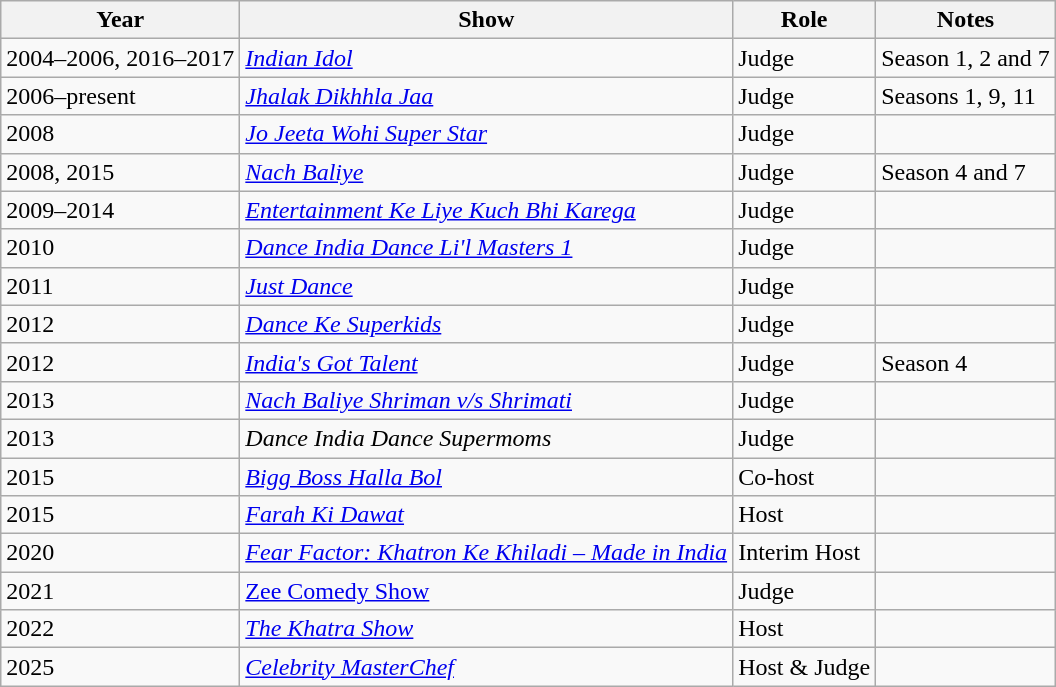<table class="wikitable">
<tr>
<th>Year</th>
<th>Show</th>
<th>Role</th>
<th>Notes</th>
</tr>
<tr>
<td>2004–2006,  2016–2017</td>
<td><a href='#'><em>Indian Idol</em></a></td>
<td>Judge</td>
<td>Season 1, 2 and 7</td>
</tr>
<tr>
<td>2006–present</td>
<td><em><a href='#'>Jhalak Dikhhla Jaa</a></em></td>
<td>Judge</td>
<td>Seasons 1, 9, 11</td>
</tr>
<tr>
<td>2008</td>
<td><em><a href='#'>Jo Jeeta Wohi Super Star</a></em></td>
<td>Judge</td>
<td></td>
</tr>
<tr>
<td>2008, 2015</td>
<td><em><a href='#'>Nach Baliye</a></em></td>
<td>Judge</td>
<td>Season 4 and 7</td>
</tr>
<tr>
<td>2009–2014</td>
<td><em><a href='#'>Entertainment Ke Liye Kuch Bhi Karega</a></em></td>
<td>Judge</td>
<td></td>
</tr>
<tr>
<td>2010</td>
<td><em><a href='#'>Dance India Dance Li'l Masters 1</a></em></td>
<td>Judge</td>
<td></td>
</tr>
<tr>
<td>2011</td>
<td><em><a href='#'>Just Dance</a></em></td>
<td>Judge</td>
<td></td>
</tr>
<tr>
<td>2012</td>
<td><em><a href='#'>Dance Ke Superkids</a></em></td>
<td>Judge</td>
<td></td>
</tr>
<tr>
<td>2012</td>
<td><em><a href='#'>India's Got Talent</a></em></td>
<td>Judge</td>
<td>Season 4</td>
</tr>
<tr>
<td>2013</td>
<td><em><a href='#'>Nach Baliye Shriman v/s Shrimati</a></em></td>
<td>Judge</td>
<td></td>
</tr>
<tr>
<td>2013</td>
<td><em>Dance India Dance Supermoms</em></td>
<td>Judge</td>
<td></td>
</tr>
<tr>
<td>2015</td>
<td><em><a href='#'>Bigg Boss Halla Bol</a></em></td>
<td>Co-host</td>
<td></td>
</tr>
<tr>
<td>2015</td>
<td><em><a href='#'>Farah Ki Dawat</a></em></td>
<td>Host</td>
<td></td>
</tr>
<tr>
<td>2020</td>
<td><em><a href='#'>Fear Factor: Khatron Ke Khiladi&nbsp;– Made in India</a></em></td>
<td>Interim Host</td>
<td></td>
</tr>
<tr>
<td>2021</td>
<td><a href='#'>Zee Comedy Show</a></td>
<td>Judge</td>
<td></td>
</tr>
<tr>
<td>2022</td>
<td><em><a href='#'>The Khatra Show</a></em></td>
<td>Host</td>
<td></td>
</tr>
<tr>
<td>2025</td>
<td><em><a href='#'>Celebrity MasterChef</a></em></td>
<td>Host & Judge</td>
<td></td>
</tr>
</table>
